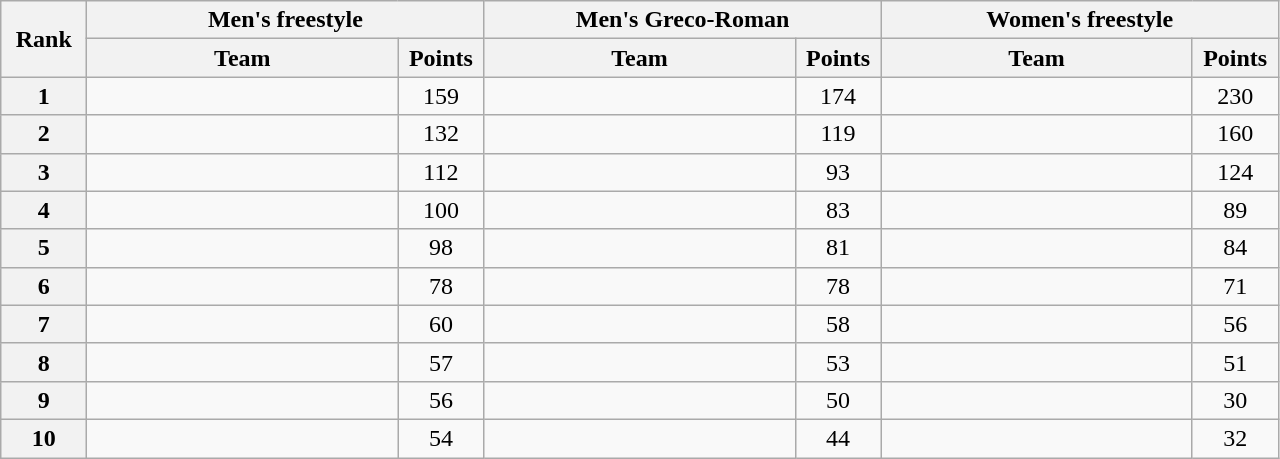<table class="wikitable" style="text-align:center;">
<tr>
<th width=50 rowspan="2">Rank</th>
<th colspan="2">Men's freestyle</th>
<th colspan="2">Men's Greco-Roman</th>
<th colspan="2">Women's freestyle</th>
</tr>
<tr>
<th width=200>Team</th>
<th width=50>Points</th>
<th width=200>Team</th>
<th width=50>Points</th>
<th width=200>Team</th>
<th width=50>Points</th>
</tr>
<tr>
<th>1</th>
<td align=left></td>
<td>159</td>
<td align=left></td>
<td>174</td>
<td align=left></td>
<td>230</td>
</tr>
<tr>
<th>2</th>
<td align=left></td>
<td>132</td>
<td align=left></td>
<td>119</td>
<td align=left></td>
<td>160</td>
</tr>
<tr>
<th>3</th>
<td align=left></td>
<td>112</td>
<td align=left></td>
<td>93</td>
<td align=left></td>
<td>124</td>
</tr>
<tr>
<th>4</th>
<td align=left></td>
<td>100</td>
<td align=left></td>
<td>83</td>
<td align=left></td>
<td>89</td>
</tr>
<tr>
<th>5</th>
<td align=left></td>
<td>98</td>
<td align=left></td>
<td>81</td>
<td align=left></td>
<td>84</td>
</tr>
<tr>
<th>6</th>
<td align=left></td>
<td>78</td>
<td align=left></td>
<td>78</td>
<td align=left></td>
<td>71</td>
</tr>
<tr>
<th>7</th>
<td align=left></td>
<td>60</td>
<td align=left></td>
<td>58</td>
<td align=left></td>
<td>56</td>
</tr>
<tr>
<th>8</th>
<td align=left></td>
<td>57</td>
<td align=left></td>
<td>53</td>
<td align=left></td>
<td>51</td>
</tr>
<tr>
<th>9</th>
<td align=left></td>
<td>56</td>
<td align=left></td>
<td>50</td>
<td align=left></td>
<td>30</td>
</tr>
<tr>
<th>10</th>
<td align=left></td>
<td>54</td>
<td align=left></td>
<td>44</td>
<td align=left></td>
<td>32</td>
</tr>
</table>
